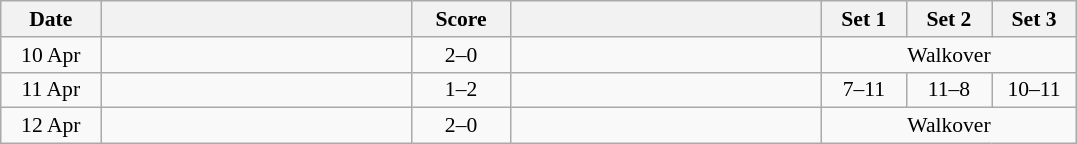<table class="wikitable" style="text-align: center; font-size:90% ">
<tr>
<th width="60">Date</th>
<th align="right" width="200"></th>
<th width="60">Score</th>
<th align="left" width="200"></th>
<th width="50">Set 1</th>
<th width="50">Set 2</th>
<th width="50">Set 3</th>
</tr>
<tr>
<td>10 Apr</td>
<td align=left><strong><br></strong></td>
<td align=center>2–0</td>
<td align=left><br></td>
<td colspan="3">Walkover</td>
</tr>
<tr>
<td>11 Apr</td>
<td align=left><br></td>
<td align=center>1–2</td>
<td align=left><strong><br></strong></td>
<td>7–11</td>
<td>11–8</td>
<td>10–11</td>
</tr>
<tr>
<td>12 Apr</td>
<td align=left><strong><br></strong></td>
<td align=center>2–0</td>
<td align=left><br></td>
<td colspan="3">Walkover</td>
</tr>
</table>
